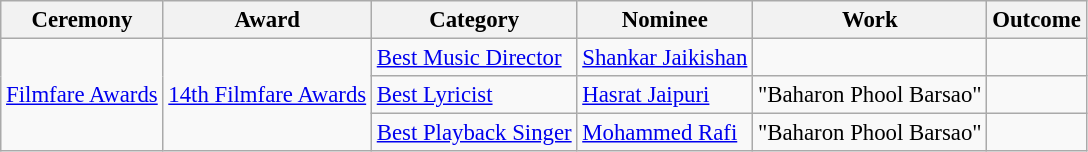<table class="wikitable" style="font-size:95%;">
<tr>
<th>Ceremony</th>
<th>Award</th>
<th>Category</th>
<th>Nominee</th>
<th>Work</th>
<th>Outcome</th>
</tr>
<tr>
<td rowspan="3"><a href='#'>Filmfare Awards</a></td>
<td rowspan="3"><a href='#'>14th Filmfare Awards</a></td>
<td><a href='#'>Best Music Director</a></td>
<td><a href='#'>Shankar Jaikishan</a></td>
<td></td>
<td></td>
</tr>
<tr>
<td><a href='#'>Best Lyricist</a></td>
<td><a href='#'>Hasrat Jaipuri</a></td>
<td>"Baharon Phool Barsao"</td>
<td></td>
</tr>
<tr>
<td><a href='#'>Best Playback Singer</a></td>
<td><a href='#'>Mohammed Rafi</a></td>
<td>"Baharon Phool Barsao"</td>
<td></td>
</tr>
</table>
